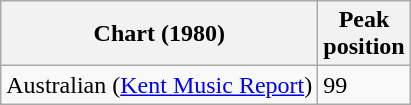<table class="wikitable sortable plainrowheaders">
<tr>
<th scope="col">Chart (1980)</th>
<th scope="col">Peak<br>position</th>
</tr>
<tr>
<td>Australian (<a href='#'>Kent Music Report</a>)</td>
<td>99</td>
</tr>
</table>
